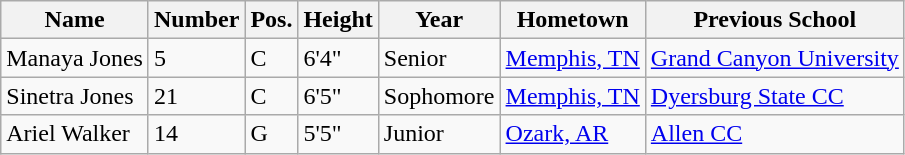<table class="wikitable sortable" border="1">
<tr>
<th>Name</th>
<th>Number</th>
<th>Pos.</th>
<th>Height</th>
<th>Year</th>
<th>Hometown</th>
<th class="unsortable">Previous School</th>
</tr>
<tr>
<td>Manaya Jones</td>
<td>5</td>
<td>C</td>
<td>6'4"</td>
<td>Senior</td>
<td><a href='#'>Memphis, TN</a></td>
<td><a href='#'>Grand Canyon University</a></td>
</tr>
<tr>
<td>Sinetra Jones</td>
<td>21</td>
<td>C</td>
<td>6'5"</td>
<td>Sophomore</td>
<td><a href='#'>Memphis, TN</a></td>
<td><a href='#'>Dyersburg State CC</a></td>
</tr>
<tr>
<td>Ariel Walker</td>
<td>14</td>
<td>G</td>
<td>5'5"</td>
<td>Junior</td>
<td><a href='#'>Ozark, AR</a></td>
<td><a href='#'>Allen CC</a></td>
</tr>
</table>
